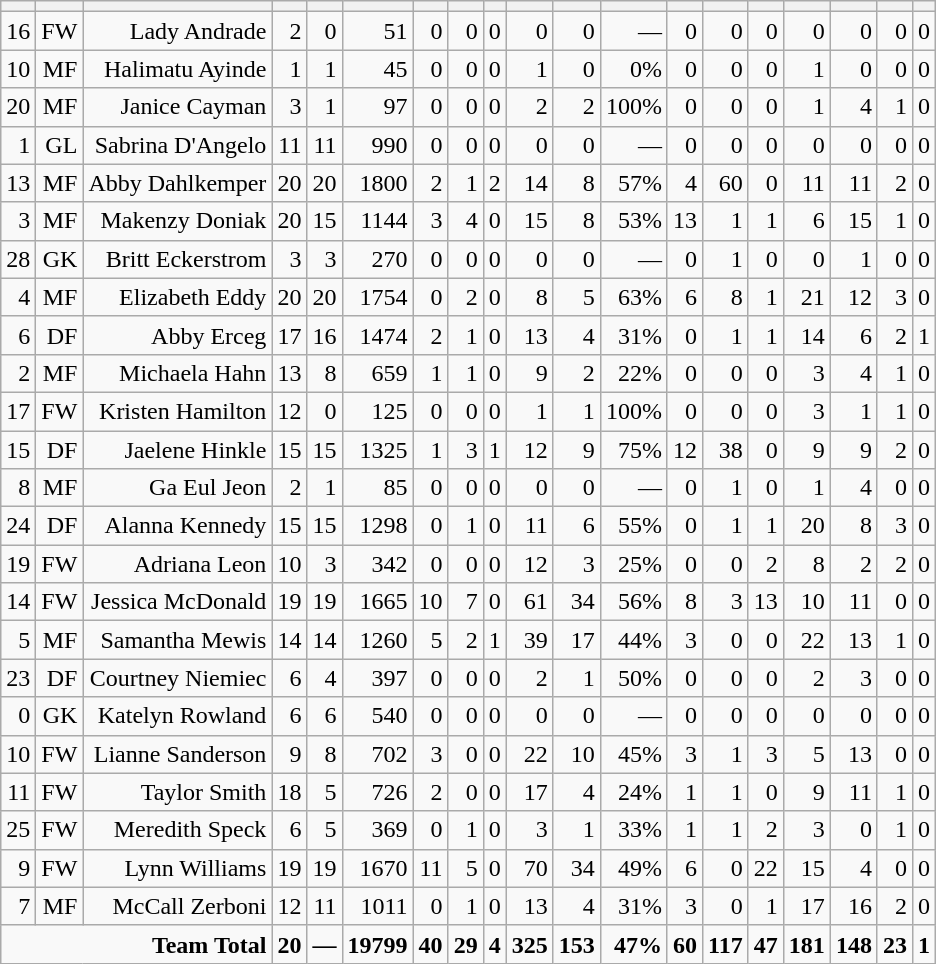<table class="wikitable sortable" style="text-align:right;">
<tr>
<th></th>
<th></th>
<th></th>
<th></th>
<th></th>
<th></th>
<th></th>
<th></th>
<th></th>
<th></th>
<th></th>
<th></th>
<th></th>
<th></th>
<th></th>
<th></th>
<th></th>
<th></th>
<th></th>
</tr>
<tr>
<td>16</td>
<td>FW</td>
<td>Lady Andrade</td>
<td>2</td>
<td>0</td>
<td>51</td>
<td>0</td>
<td>0</td>
<td>0</td>
<td>0</td>
<td>0</td>
<td>—</td>
<td>0</td>
<td>0</td>
<td>0</td>
<td>0</td>
<td>0</td>
<td>0</td>
<td>0</td>
</tr>
<tr>
<td>10</td>
<td>MF</td>
<td>Halimatu Ayinde</td>
<td>1</td>
<td>1</td>
<td>45</td>
<td>0</td>
<td>0</td>
<td>0</td>
<td>1</td>
<td>0</td>
<td>0%</td>
<td>0</td>
<td>0</td>
<td>0</td>
<td>1</td>
<td>0</td>
<td>0</td>
<td>0</td>
</tr>
<tr>
<td>20</td>
<td>MF</td>
<td>Janice Cayman</td>
<td>3</td>
<td>1</td>
<td>97</td>
<td>0</td>
<td>0</td>
<td>0</td>
<td>2</td>
<td>2</td>
<td>100%</td>
<td>0</td>
<td>0</td>
<td>0</td>
<td>1</td>
<td>4</td>
<td>1</td>
<td>0</td>
</tr>
<tr>
<td>1</td>
<td>GL</td>
<td>Sabrina D'Angelo</td>
<td>11</td>
<td>11</td>
<td>990</td>
<td>0</td>
<td>0</td>
<td>0</td>
<td>0</td>
<td>0</td>
<td>—</td>
<td>0</td>
<td>0</td>
<td>0</td>
<td>0</td>
<td>0</td>
<td>0</td>
<td>0</td>
</tr>
<tr>
<td>13</td>
<td>MF</td>
<td>Abby Dahlkemper</td>
<td>20</td>
<td>20</td>
<td>1800</td>
<td>2</td>
<td>1</td>
<td>2</td>
<td>14</td>
<td>8</td>
<td>57%</td>
<td>4</td>
<td>60</td>
<td>0</td>
<td>11</td>
<td>11</td>
<td>2</td>
<td>0</td>
</tr>
<tr>
<td>3</td>
<td>MF</td>
<td>Makenzy Doniak</td>
<td>20</td>
<td>15</td>
<td>1144</td>
<td>3</td>
<td>4</td>
<td>0</td>
<td>15</td>
<td>8</td>
<td>53%</td>
<td>13</td>
<td>1</td>
<td>1</td>
<td>6</td>
<td>15</td>
<td>1</td>
<td>0</td>
</tr>
<tr>
<td>28</td>
<td>GK</td>
<td>Britt Eckerstrom</td>
<td>3</td>
<td>3</td>
<td>270</td>
<td>0</td>
<td>0</td>
<td>0</td>
<td>0</td>
<td>0</td>
<td>—</td>
<td>0</td>
<td>1</td>
<td>0</td>
<td>0</td>
<td>1</td>
<td>0</td>
<td>0</td>
</tr>
<tr>
<td>4</td>
<td>MF</td>
<td>Elizabeth Eddy</td>
<td>20</td>
<td>20</td>
<td>1754</td>
<td>0</td>
<td>2</td>
<td>0</td>
<td>8</td>
<td>5</td>
<td>63%</td>
<td>6</td>
<td>8</td>
<td>1</td>
<td>21</td>
<td>12</td>
<td>3</td>
<td>0</td>
</tr>
<tr>
<td>6</td>
<td>DF</td>
<td>Abby Erceg</td>
<td>17</td>
<td>16</td>
<td>1474</td>
<td>2</td>
<td>1</td>
<td>0</td>
<td>13</td>
<td>4</td>
<td>31%</td>
<td>0</td>
<td>1</td>
<td>1</td>
<td>14</td>
<td>6</td>
<td>2</td>
<td>1</td>
</tr>
<tr>
<td>2</td>
<td>MF</td>
<td>Michaela Hahn</td>
<td>13</td>
<td>8</td>
<td>659</td>
<td>1</td>
<td>1</td>
<td>0</td>
<td>9</td>
<td>2</td>
<td>22%</td>
<td>0</td>
<td>0</td>
<td>0</td>
<td>3</td>
<td>4</td>
<td>1</td>
<td>0</td>
</tr>
<tr>
<td>17</td>
<td>FW</td>
<td>Kristen Hamilton</td>
<td>12</td>
<td>0</td>
<td>125</td>
<td>0</td>
<td>0</td>
<td>0</td>
<td>1</td>
<td>1</td>
<td>100%</td>
<td>0</td>
<td>0</td>
<td>0</td>
<td>3</td>
<td>1</td>
<td>1</td>
<td>0</td>
</tr>
<tr>
<td>15</td>
<td>DF</td>
<td>Jaelene Hinkle</td>
<td>15</td>
<td>15</td>
<td>1325</td>
<td>1</td>
<td>3</td>
<td>1</td>
<td>12</td>
<td>9</td>
<td>75%</td>
<td>12</td>
<td>38</td>
<td>0</td>
<td>9</td>
<td>9</td>
<td>2</td>
<td>0</td>
</tr>
<tr>
<td>8</td>
<td>MF</td>
<td>Ga Eul Jeon</td>
<td>2</td>
<td>1</td>
<td>85</td>
<td>0</td>
<td>0</td>
<td>0</td>
<td>0</td>
<td>0</td>
<td>—</td>
<td>0</td>
<td>1</td>
<td>0</td>
<td>1</td>
<td>4</td>
<td>0</td>
<td>0</td>
</tr>
<tr>
<td>24</td>
<td>DF</td>
<td>Alanna Kennedy</td>
<td>15</td>
<td>15</td>
<td>1298</td>
<td>0</td>
<td>1</td>
<td>0</td>
<td>11</td>
<td>6</td>
<td>55%</td>
<td>0</td>
<td>1</td>
<td>1</td>
<td>20</td>
<td>8</td>
<td>3</td>
<td>0</td>
</tr>
<tr>
<td>19</td>
<td>FW</td>
<td>Adriana Leon</td>
<td>10</td>
<td>3</td>
<td>342</td>
<td>0</td>
<td>0</td>
<td>0</td>
<td>12</td>
<td>3</td>
<td>25%</td>
<td>0</td>
<td>0</td>
<td>2</td>
<td>8</td>
<td>2</td>
<td>2</td>
<td>0</td>
</tr>
<tr>
<td>14</td>
<td>FW</td>
<td>Jessica McDonald</td>
<td>19</td>
<td>19</td>
<td>1665</td>
<td>10</td>
<td>7</td>
<td>0</td>
<td>61</td>
<td>34</td>
<td>56%</td>
<td>8</td>
<td>3</td>
<td>13</td>
<td>10</td>
<td>11</td>
<td>0</td>
<td>0</td>
</tr>
<tr>
<td>5</td>
<td>MF</td>
<td>Samantha Mewis</td>
<td>14</td>
<td>14</td>
<td>1260</td>
<td>5</td>
<td>2</td>
<td>1</td>
<td>39</td>
<td>17</td>
<td>44%</td>
<td>3</td>
<td>0</td>
<td>0</td>
<td>22</td>
<td>13</td>
<td>1</td>
<td>0</td>
</tr>
<tr>
<td>23</td>
<td>DF</td>
<td>Courtney Niemiec</td>
<td>6</td>
<td>4</td>
<td>397</td>
<td>0</td>
<td>0</td>
<td>0</td>
<td>2</td>
<td>1</td>
<td>50%</td>
<td>0</td>
<td>0</td>
<td>0</td>
<td>2</td>
<td>3</td>
<td>0</td>
<td>0</td>
</tr>
<tr>
<td>0</td>
<td>GK</td>
<td>Katelyn Rowland</td>
<td>6</td>
<td>6</td>
<td>540</td>
<td>0</td>
<td>0</td>
<td>0</td>
<td>0</td>
<td>0</td>
<td>—</td>
<td>0</td>
<td>0</td>
<td>0</td>
<td>0</td>
<td>0</td>
<td>0</td>
<td>0</td>
</tr>
<tr>
<td>10</td>
<td>FW</td>
<td>Lianne Sanderson</td>
<td>9</td>
<td>8</td>
<td>702</td>
<td>3</td>
<td>0</td>
<td>0</td>
<td>22</td>
<td>10</td>
<td>45%</td>
<td>3</td>
<td>1</td>
<td>3</td>
<td>5</td>
<td>13</td>
<td>0</td>
<td>0</td>
</tr>
<tr>
<td>11</td>
<td>FW</td>
<td>Taylor Smith</td>
<td>18</td>
<td>5</td>
<td>726</td>
<td>2</td>
<td>0</td>
<td>0</td>
<td>17</td>
<td>4</td>
<td>24%</td>
<td>1</td>
<td>1</td>
<td>0</td>
<td>9</td>
<td>11</td>
<td>1</td>
<td>0</td>
</tr>
<tr>
<td>25</td>
<td>FW</td>
<td>Meredith Speck</td>
<td>6</td>
<td>5</td>
<td>369</td>
<td>0</td>
<td>1</td>
<td>0</td>
<td>3</td>
<td>1</td>
<td>33%</td>
<td>1</td>
<td>1</td>
<td>2</td>
<td>3</td>
<td>0</td>
<td>1</td>
<td>0</td>
</tr>
<tr>
<td>9</td>
<td>FW</td>
<td>Lynn Williams</td>
<td>19</td>
<td>19</td>
<td>1670</td>
<td>11</td>
<td>5</td>
<td>0</td>
<td>70</td>
<td>34</td>
<td>49%</td>
<td>6</td>
<td>0</td>
<td>22</td>
<td>15</td>
<td>4</td>
<td>0</td>
<td>0</td>
</tr>
<tr>
<td>7</td>
<td>MF</td>
<td>McCall Zerboni</td>
<td>12</td>
<td>11</td>
<td>1011</td>
<td>0</td>
<td>1</td>
<td>0</td>
<td>13</td>
<td>4</td>
<td>31%</td>
<td>3</td>
<td>0</td>
<td>1</td>
<td>17</td>
<td>16</td>
<td>2</td>
<td>0</td>
</tr>
<tr class=sortbottom style="font-weight:bold;">
<td colspan=3>Team Total</td>
<td>20</td>
<td>—</td>
<td>19799</td>
<td>40</td>
<td>29</td>
<td>4</td>
<td>325</td>
<td>153</td>
<td>47%</td>
<td>60</td>
<td>117</td>
<td>47</td>
<td>181</td>
<td>148</td>
<td>23</td>
<td>1</td>
</tr>
</table>
